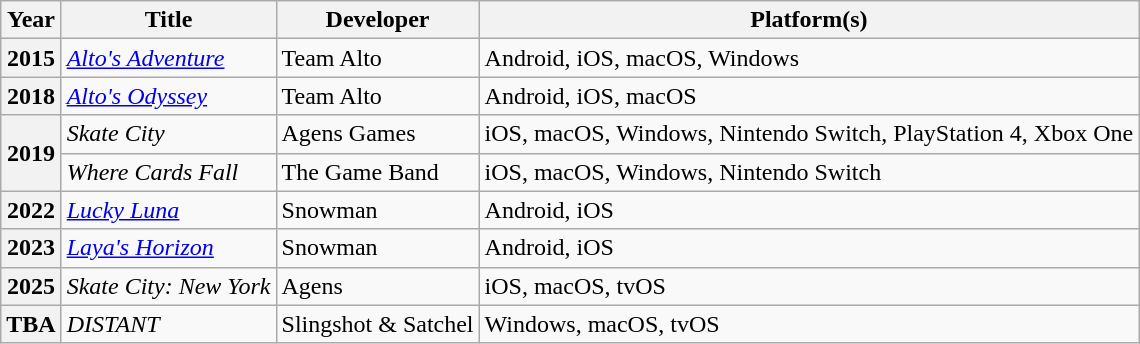<table class="wikitable sortable plainrowheaders">
<tr>
<th scope="col">Year</th>
<th scope="col">Title</th>
<th scope="col">Developer</th>
<th scope="col">Platform(s)</th>
</tr>
<tr>
<th scope="row">2015</th>
<td><em><a href='#'>Alto's Adventure</a></em></td>
<td>Team Alto</td>
<td>Android, iOS, macOS, Windows</td>
</tr>
<tr>
<th scope="row">2018</th>
<td><em><a href='#'>Alto's Odyssey</a></em></td>
<td>Team Alto</td>
<td>Android, iOS, macOS</td>
</tr>
<tr>
<th scope="row" rowspan="2">2019</th>
<td><em>Skate City</em></td>
<td>Agens Games</td>
<td>iOS, macOS, Windows, Nintendo Switch, PlayStation 4, Xbox One</td>
</tr>
<tr>
<td><em>Where Cards Fall</em></td>
<td>The Game Band</td>
<td>iOS, macOS, Windows, Nintendo Switch</td>
</tr>
<tr>
<th scope="row">2022</th>
<td><em><a href='#'>Lucky Luna</a></em></td>
<td>Snowman</td>
<td>Android, iOS</td>
</tr>
<tr>
<th scope="row">2023</th>
<td><em><a href='#'>Laya's Horizon</a></em></td>
<td>Snowman</td>
<td>Android, iOS</td>
</tr>
<tr>
<th scope="row">2025</th>
<td><em>Skate City: New York</em></td>
<td>Agens</td>
<td>iOS, macOS, tvOS</td>
</tr>
<tr>
<th scope="row">TBA</th>
<td><em>DISTANT</em></td>
<td>Slingshot & Satchel</td>
<td>Windows, macOS, tvOS</td>
</tr>
</table>
